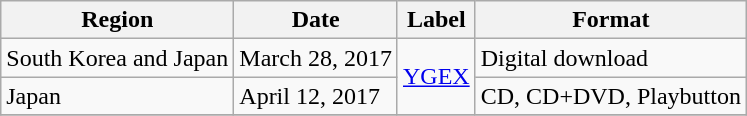<table class="wikitable">
<tr>
<th>Region</th>
<th>Date</th>
<th>Label</th>
<th>Format</th>
</tr>
<tr>
<td>South Korea and Japan</td>
<td>March 28, 2017</td>
<td rowspan="2"><a href='#'>YGEX</a></td>
<td>Digital download</td>
</tr>
<tr>
<td>Japan</td>
<td>April 12, 2017</td>
<td>CD, CD+DVD, Playbutton</td>
</tr>
<tr>
</tr>
</table>
